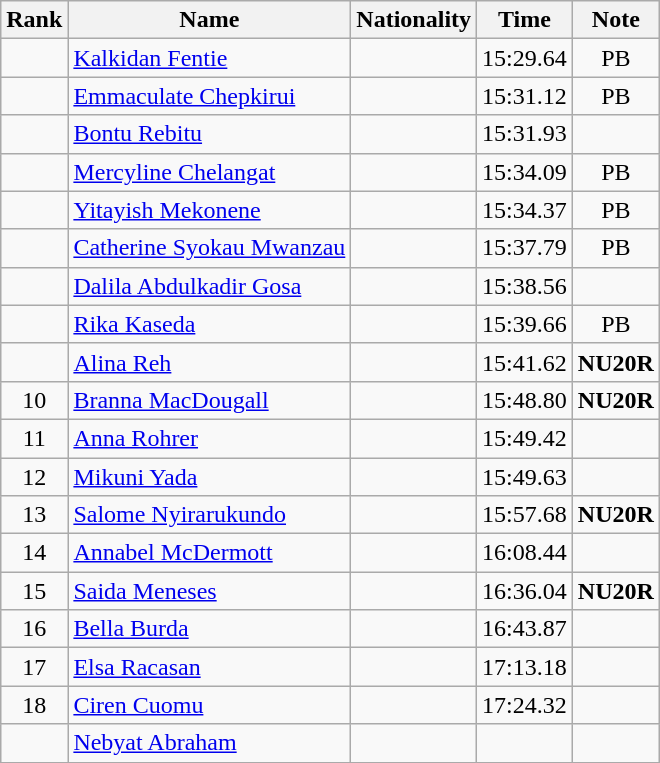<table class="wikitable sortable" style="text-align:center">
<tr>
<th>Rank</th>
<th>Name</th>
<th>Nationality</th>
<th>Time</th>
<th>Note</th>
</tr>
<tr>
<td></td>
<td align=left><a href='#'>Kalkidan Fentie</a></td>
<td align=left></td>
<td>15:29.64</td>
<td>PB</td>
</tr>
<tr>
<td></td>
<td align=left><a href='#'>Emmaculate Chepkirui</a></td>
<td align=left></td>
<td>15:31.12</td>
<td>PB</td>
</tr>
<tr>
<td></td>
<td align=left><a href='#'>Bontu Rebitu</a></td>
<td align=left></td>
<td>15:31.93</td>
<td></td>
</tr>
<tr>
<td></td>
<td align=left><a href='#'>Mercyline Chelangat</a></td>
<td align=left></td>
<td>15:34.09</td>
<td>PB</td>
</tr>
<tr>
<td></td>
<td align=left><a href='#'>Yitayish Mekonene</a></td>
<td align=left></td>
<td>15:34.37</td>
<td>PB</td>
</tr>
<tr>
<td></td>
<td align=left><a href='#'>Catherine Syokau Mwanzau</a></td>
<td align=left></td>
<td>15:37.79</td>
<td>PB</td>
</tr>
<tr>
<td></td>
<td align=left><a href='#'>Dalila Abdulkadir Gosa</a></td>
<td align=left></td>
<td>15:38.56</td>
<td></td>
</tr>
<tr>
<td></td>
<td align=left><a href='#'>Rika Kaseda</a></td>
<td align=left></td>
<td>15:39.66</td>
<td>PB</td>
</tr>
<tr>
<td></td>
<td align=left><a href='#'>Alina Reh</a></td>
<td align=left></td>
<td>15:41.62</td>
<td><strong>NU20R</strong></td>
</tr>
<tr>
<td>10</td>
<td align=left><a href='#'>Branna MacDougall</a></td>
<td align=left></td>
<td>15:48.80</td>
<td><strong>NU20R</strong></td>
</tr>
<tr>
<td>11</td>
<td align=left><a href='#'>Anna Rohrer</a></td>
<td align=left></td>
<td>15:49.42</td>
<td></td>
</tr>
<tr>
<td>12</td>
<td align=left><a href='#'>Mikuni Yada</a></td>
<td align=left></td>
<td>15:49.63</td>
<td></td>
</tr>
<tr>
<td>13</td>
<td align=left><a href='#'>Salome Nyirarukundo</a></td>
<td align=left></td>
<td>15:57.68</td>
<td><strong>NU20R</strong></td>
</tr>
<tr>
<td>14</td>
<td align=left><a href='#'>Annabel McDermott</a></td>
<td align=left></td>
<td>16:08.44</td>
<td></td>
</tr>
<tr>
<td>15</td>
<td align=left><a href='#'>Saida Meneses</a></td>
<td align=left></td>
<td>16:36.04</td>
<td><strong>NU20R</strong></td>
</tr>
<tr>
<td>16</td>
<td align=left><a href='#'>Bella Burda</a></td>
<td align=left></td>
<td>16:43.87</td>
<td></td>
</tr>
<tr>
<td>17</td>
<td align=left><a href='#'>Elsa Racasan</a></td>
<td align=left></td>
<td>17:13.18</td>
<td></td>
</tr>
<tr>
<td>18</td>
<td align=left><a href='#'>Ciren Cuomu</a></td>
<td align=left></td>
<td>17:24.32</td>
<td></td>
</tr>
<tr>
<td></td>
<td align=left><a href='#'>Nebyat Abraham</a></td>
<td align=left></td>
<td></td>
<td></td>
</tr>
</table>
